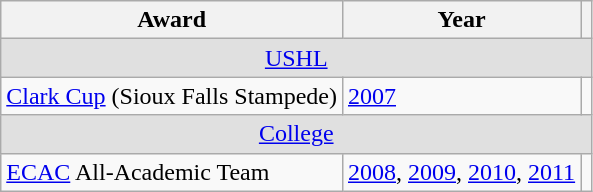<table class="wikitable">
<tr>
<th>Award</th>
<th>Year</th>
<th></th>
</tr>
<tr ALIGN="center" bgcolor="#e0e0e0">
<td colspan="3"><a href='#'>USHL</a></td>
</tr>
<tr>
<td><a href='#'>Clark Cup</a> (Sioux Falls Stampede)</td>
<td><a href='#'>2007</a></td>
<td></td>
</tr>
<tr ALIGN="center" bgcolor="#e0e0e0">
<td colspan="3"><a href='#'>College</a></td>
</tr>
<tr>
<td><a href='#'>ECAC</a> All-Academic Team</td>
<td><a href='#'>2008</a>, <a href='#'>2009</a>, <a href='#'>2010</a>, <a href='#'>2011</a></td>
<td></td>
</tr>
</table>
